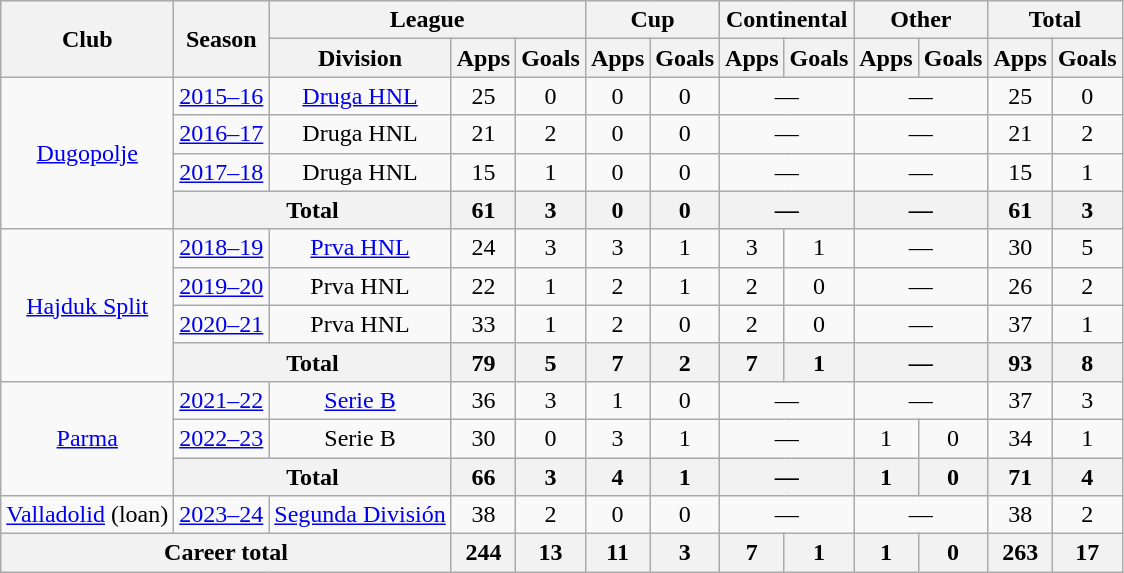<table class="wikitable" style="text-align:center">
<tr>
<th rowspan="2">Club</th>
<th rowspan="2">Season</th>
<th colspan="3">League</th>
<th colspan="2">Cup</th>
<th colspan="2">Continental</th>
<th colspan="2">Other</th>
<th colspan="2">Total</th>
</tr>
<tr>
<th>Division</th>
<th>Apps</th>
<th>Goals</th>
<th>Apps</th>
<th>Goals</th>
<th>Apps</th>
<th>Goals</th>
<th>Apps</th>
<th>Goals</th>
<th>Apps</th>
<th>Goals</th>
</tr>
<tr>
<td rowspan="4"><a href='#'>Dugopolje</a></td>
<td><a href='#'>2015–16</a></td>
<td><a href='#'>Druga HNL</a></td>
<td>25</td>
<td>0</td>
<td>0</td>
<td>0</td>
<td colspan="2">—</td>
<td colspan="2">—</td>
<td>25</td>
<td>0</td>
</tr>
<tr>
<td><a href='#'>2016–17</a></td>
<td>Druga HNL</td>
<td>21</td>
<td>2</td>
<td>0</td>
<td>0</td>
<td colspan="2">—</td>
<td colspan="2">—</td>
<td>21</td>
<td>2</td>
</tr>
<tr>
<td><a href='#'>2017–18</a></td>
<td>Druga HNL</td>
<td>15</td>
<td>1</td>
<td>0</td>
<td>0</td>
<td colspan="2">—</td>
<td colspan="2">—</td>
<td>15</td>
<td>1</td>
</tr>
<tr>
<th colspan="2">Total</th>
<th>61</th>
<th>3</th>
<th>0</th>
<th>0</th>
<th colspan="2">—</th>
<th colspan="2">—</th>
<th>61</th>
<th>3</th>
</tr>
<tr>
<td rowspan="4"><a href='#'>Hajduk Split</a></td>
<td><a href='#'>2018–19</a></td>
<td><a href='#'>Prva HNL</a></td>
<td>24</td>
<td>3</td>
<td>3</td>
<td>1</td>
<td>3</td>
<td>1</td>
<td colspan="2">—</td>
<td>30</td>
<td>5</td>
</tr>
<tr>
<td><a href='#'>2019–20</a></td>
<td>Prva HNL</td>
<td>22</td>
<td>1</td>
<td>2</td>
<td>1</td>
<td>2</td>
<td>0</td>
<td colspan="2">—</td>
<td>26</td>
<td>2</td>
</tr>
<tr>
<td><a href='#'>2020–21</a></td>
<td>Prva HNL</td>
<td>33</td>
<td>1</td>
<td>2</td>
<td>0</td>
<td>2</td>
<td>0</td>
<td colspan="2">—</td>
<td>37</td>
<td>1</td>
</tr>
<tr>
<th colspan="2">Total</th>
<th>79</th>
<th>5</th>
<th>7</th>
<th>2</th>
<th>7</th>
<th>1</th>
<th colspan="2">—</th>
<th>93</th>
<th>8</th>
</tr>
<tr>
<td rowspan="3"><a href='#'>Parma</a></td>
<td><a href='#'>2021–22</a></td>
<td><a href='#'>Serie B</a></td>
<td>36</td>
<td>3</td>
<td>1</td>
<td>0</td>
<td colspan="2">—</td>
<td colspan="2">—</td>
<td>37</td>
<td>3</td>
</tr>
<tr>
<td><a href='#'>2022–23</a></td>
<td>Serie B</td>
<td>30</td>
<td>0</td>
<td>3</td>
<td>1</td>
<td colspan="2">—</td>
<td>1</td>
<td>0</td>
<td>34</td>
<td>1</td>
</tr>
<tr>
<th colspan="2">Total</th>
<th>66</th>
<th>3</th>
<th>4</th>
<th>1</th>
<th colspan="2">—</th>
<th>1</th>
<th>0</th>
<th>71</th>
<th>4</th>
</tr>
<tr>
<td><a href='#'>Valladolid</a> (loan)</td>
<td><a href='#'>2023–24</a></td>
<td><a href='#'>Segunda División</a></td>
<td>38</td>
<td>2</td>
<td>0</td>
<td>0</td>
<td colspan="2">—</td>
<td colspan="2">—</td>
<td>38</td>
<td>2</td>
</tr>
<tr>
<th colspan="3">Career total</th>
<th>244</th>
<th>13</th>
<th>11</th>
<th>3</th>
<th>7</th>
<th>1</th>
<th>1</th>
<th>0</th>
<th>263</th>
<th>17</th>
</tr>
</table>
